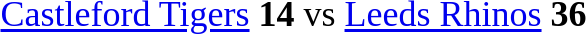<table style="font-size:150%;">
<tr>
<td> <a href='#'>Castleford Tigers</a> <strong>14</strong> vs  <a href='#'>Leeds Rhinos</a> <strong>36</strong></td>
</tr>
</table>
